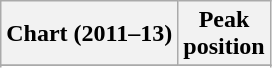<table class="wikitable sortable plainrowheaders" style="text-align:center">
<tr>
<th scope="col">Chart (2011–13)</th>
<th scope="col">Peak<br>position</th>
</tr>
<tr>
</tr>
<tr>
</tr>
<tr>
</tr>
</table>
